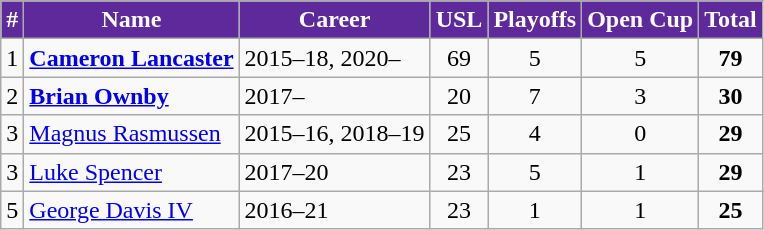<table class="wikitable" style="text-align:center;">
<tr>
<th style="background:#5E299A; color:white;" scope="col">#</th>
<th style="background:#5E299A; color:white;" scope="col">Name</th>
<th style="background:#5E299A; color:white;" scope="col">Career</th>
<th style="background:#5E299A; color:white;" scope="col">USL</th>
<th style="background:#5E299A; color:white;" scope="col">Playoffs</th>
<th style="background:#5E299A; color:white;" scope="col">Open Cup</th>
<th style="background:#5E299A; color:white;" scope="col">Total</th>
</tr>
<tr>
<td>1</td>
<td align="left"> <strong><a href='#'>Cameron Lancaster</a></strong></td>
<td align="left">2015–18, 2020–</td>
<td>69</td>
<td>5</td>
<td>5</td>
<td><strong>79</strong></td>
</tr>
<tr>
<td>2</td>
<td align="left"> <strong><a href='#'>Brian Ownby</a></strong></td>
<td align="left">2017–</td>
<td>20</td>
<td>7</td>
<td>3</td>
<td><strong>30</strong></td>
</tr>
<tr>
<td>3</td>
<td align="left"> <a href='#'>Magnus Rasmussen</a></td>
<td align="left">2015–16, 2018–19</td>
<td>25</td>
<td>4</td>
<td>0</td>
<td><strong>29</strong></td>
</tr>
<tr>
<td>3</td>
<td align="left"> <a href='#'>Luke Spencer</a></td>
<td align="left">2017–20</td>
<td>23</td>
<td>5</td>
<td>1</td>
<td><strong>29</strong></td>
</tr>
<tr>
<td>5</td>
<td align="left"> <a href='#'>George Davis IV</a></td>
<td align="left">2016–21</td>
<td>23</td>
<td>1</td>
<td>1</td>
<td><strong>25</strong></td>
</tr>
</table>
